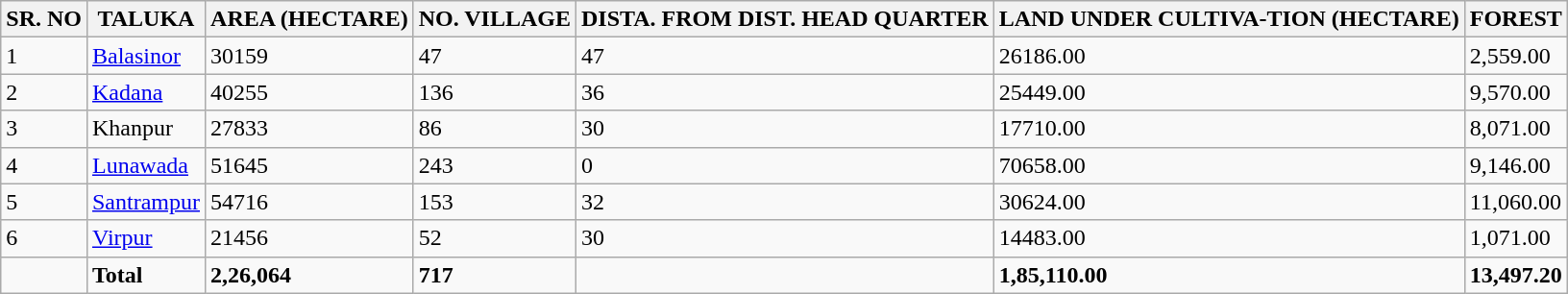<table class="wikitable">
<tr>
<th>SR. NO</th>
<th>TALUKA</th>
<th>AREA (HECTARE)</th>
<th>NO. VILLAGE</th>
<th>DISTA. FROM DIST. HEAD QUARTER</th>
<th>LAND UNDER CULTIVA-TION (HECTARE)</th>
<th>FOREST</th>
</tr>
<tr>
<td>1</td>
<td><a href='#'>Balasinor</a></td>
<td>30159</td>
<td>47</td>
<td>47</td>
<td>26186.00</td>
<td>2,559.00</td>
</tr>
<tr>
<td>2</td>
<td><a href='#'>Kadana</a></td>
<td>40255</td>
<td>136</td>
<td>36</td>
<td>25449.00</td>
<td>9,570.00</td>
</tr>
<tr>
<td>3</td>
<td>Khanpur</td>
<td>27833</td>
<td>86</td>
<td>30</td>
<td>17710.00</td>
<td>8,071.00</td>
</tr>
<tr>
<td>4</td>
<td><a href='#'>Lunawada</a></td>
<td>51645</td>
<td>243</td>
<td>0</td>
<td>70658.00</td>
<td>9,146.00</td>
</tr>
<tr>
<td>5</td>
<td><a href='#'>Santrampur</a></td>
<td>54716</td>
<td>153</td>
<td>32</td>
<td>30624.00</td>
<td>11,060.00</td>
</tr>
<tr>
<td>6</td>
<td><a href='#'>Virpur</a></td>
<td>21456</td>
<td>52</td>
<td>30</td>
<td>14483.00</td>
<td>1,071.00</td>
</tr>
<tr>
<td></td>
<td><strong>Total</strong></td>
<td><strong>2,26,064</strong></td>
<td><strong>717</strong></td>
<td></td>
<td><strong>1,85,110.00</strong></td>
<td><strong>13,497.20</strong></td>
</tr>
</table>
